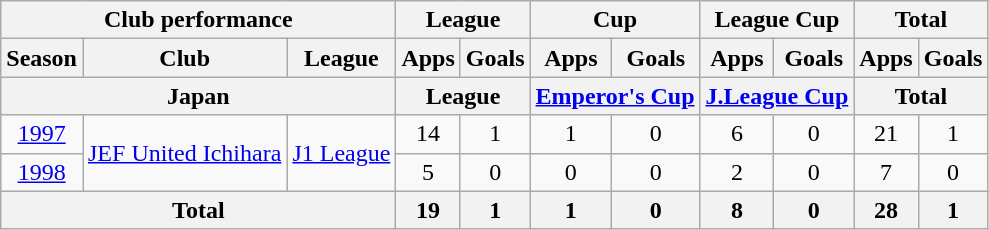<table class="wikitable" style="text-align:center;">
<tr>
<th colspan=3>Club performance</th>
<th colspan=2>League</th>
<th colspan=2>Cup</th>
<th colspan=2>League Cup</th>
<th colspan=2>Total</th>
</tr>
<tr>
<th>Season</th>
<th>Club</th>
<th>League</th>
<th>Apps</th>
<th>Goals</th>
<th>Apps</th>
<th>Goals</th>
<th>Apps</th>
<th>Goals</th>
<th>Apps</th>
<th>Goals</th>
</tr>
<tr>
<th colspan=3>Japan</th>
<th colspan=2>League</th>
<th colspan=2><a href='#'>Emperor's Cup</a></th>
<th colspan=2><a href='#'>J.League Cup</a></th>
<th colspan=2>Total</th>
</tr>
<tr>
<td><a href='#'>1997</a></td>
<td rowspan="2"><a href='#'>JEF United Ichihara</a></td>
<td rowspan="2"><a href='#'>J1 League</a></td>
<td>14</td>
<td>1</td>
<td>1</td>
<td>0</td>
<td>6</td>
<td>0</td>
<td>21</td>
<td>1</td>
</tr>
<tr>
<td><a href='#'>1998</a></td>
<td>5</td>
<td>0</td>
<td>0</td>
<td>0</td>
<td>2</td>
<td>0</td>
<td>7</td>
<td>0</td>
</tr>
<tr>
<th colspan=3>Total</th>
<th>19</th>
<th>1</th>
<th>1</th>
<th>0</th>
<th>8</th>
<th>0</th>
<th>28</th>
<th>1</th>
</tr>
</table>
